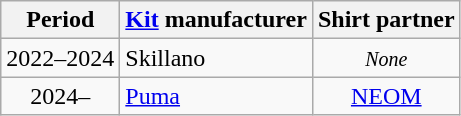<table class="wikitable" style="text-align: center">
<tr>
<th>Period</th>
<th><a href='#'>Kit</a> manufacturer</th>
<th>Shirt partner</th>
</tr>
<tr>
<td>2022–2024</td>
<td align="Left"> Skillano</td>
<td><small><em>None</em></small></td>
</tr>
<tr>
<td>2024–</td>
<td align="Left"> <a href='#'>Puma</a></td>
<td align="Center" rowspan=1><a href='#'>NEOM</a></td>
</tr>
</table>
